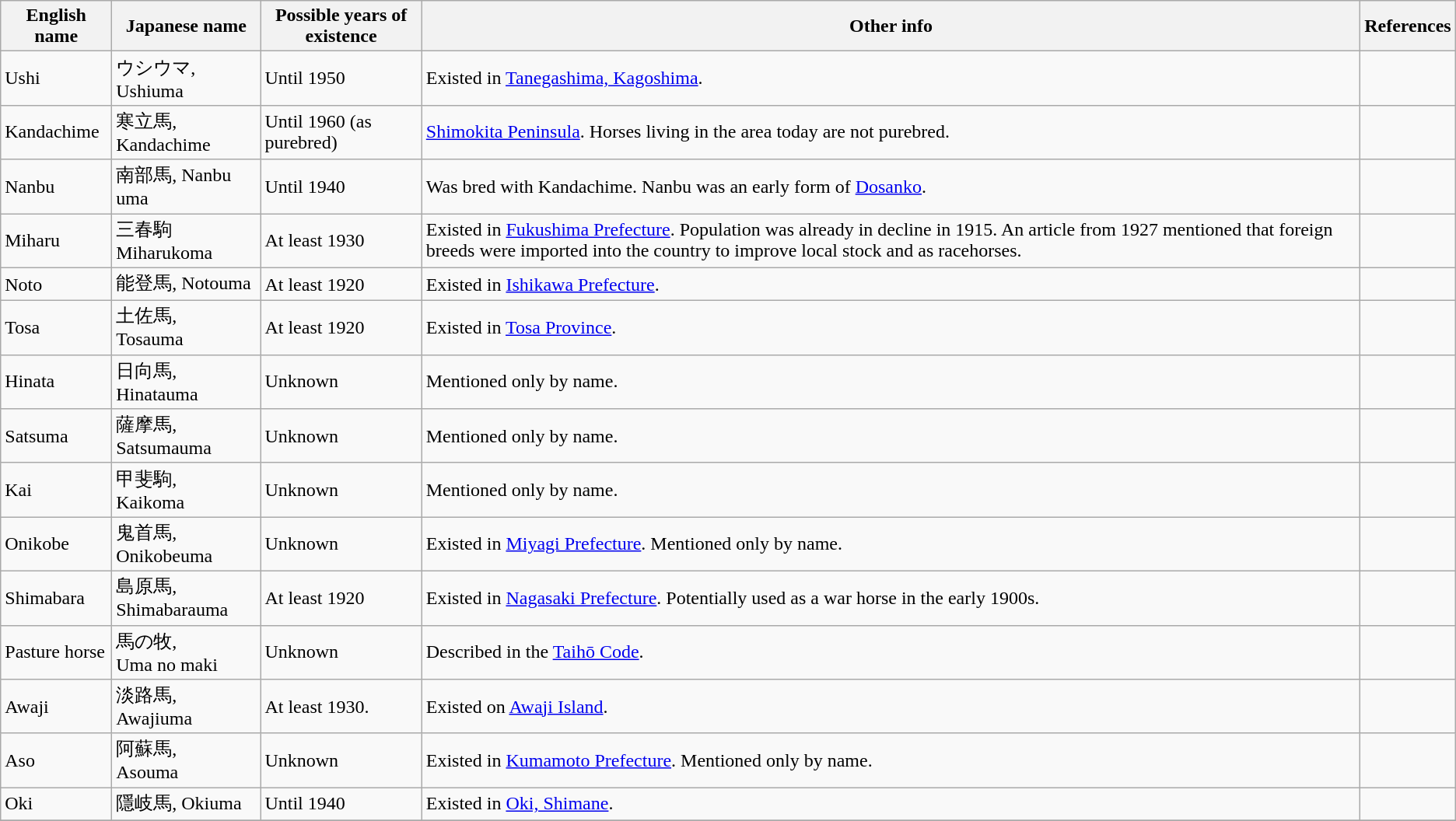<table class="wikitable">
<tr>
<th>English name</th>
<th>Japanese name</th>
<th>Possible years of existence</th>
<th>Other info</th>
<th>References</th>
</tr>
<tr>
<td>Ushi</td>
<td>ウシウマ, Ushiuma</td>
<td>Until 1950</td>
<td>Existed in <a href='#'>Tanegashima, Kagoshima</a>.</td>
<td></td>
</tr>
<tr>
<td>Kandachime</td>
<td>寒立馬, Kandachime</td>
<td>Until 1960 (as purebred)</td>
<td><a href='#'>Shimokita Peninsula</a>.  Horses living in the area today are not purebred.</td>
<td></td>
</tr>
<tr>
<td>Nanbu</td>
<td>南部馬, Nanbu uma</td>
<td>Until 1940</td>
<td>Was bred with Kandachime. Nanbu was an early form of <a href='#'>Dosanko</a>.</td>
<td></td>
</tr>
<tr>
<td>Miharu</td>
<td>三春駒<br>Miharukoma</td>
<td>At least 1930</td>
<td>Existed in <a href='#'>Fukushima Prefecture</a>. Population was already in decline in 1915. An article from 1927 mentioned that foreign breeds were imported into the country to improve local stock and as racehorses.</td>
<td></td>
</tr>
<tr>
<td>Noto</td>
<td>能登馬, Notouma</td>
<td>At least 1920</td>
<td>Existed in <a href='#'>Ishikawa Prefecture</a>.</td>
<td></td>
</tr>
<tr>
<td>Tosa</td>
<td>土佐馬,<br>Tosauma</td>
<td>At least 1920</td>
<td>Existed in <a href='#'>Tosa Province</a>.</td>
<td></td>
</tr>
<tr>
<td>Hinata</td>
<td>日向馬,<br>Hinatauma</td>
<td>Unknown</td>
<td>Mentioned only by name.</td>
<td></td>
</tr>
<tr>
<td>Satsuma</td>
<td>薩摩馬,<br>Satsumauma</td>
<td>Unknown</td>
<td>Mentioned only by name.</td>
<td></td>
</tr>
<tr>
<td>Kai</td>
<td>甲斐駒,<br>Kaikoma</td>
<td>Unknown</td>
<td>Mentioned only by name.</td>
<td></td>
</tr>
<tr>
<td>Onikobe</td>
<td>鬼首馬,<br>Onikobeuma</td>
<td>Unknown</td>
<td>Existed in <a href='#'>Miyagi Prefecture</a>. Mentioned only by name.</td>
<td></td>
</tr>
<tr>
<td>Shimabara</td>
<td>島原馬,<br>Shimabarauma</td>
<td>At least 1920</td>
<td>Existed in <a href='#'>Nagasaki Prefecture</a>. Potentially used as a war horse in the early 1900s.</td>
<td></td>
</tr>
<tr>
<td>Pasture horse</td>
<td>馬の牧,<br>Uma no maki</td>
<td>Unknown</td>
<td>Described in the <a href='#'>Taihō Code</a>.</td>
<td></td>
</tr>
<tr>
<td>Awaji</td>
<td>淡路馬,<br>Awajiuma</td>
<td>At least 1930.</td>
<td>Existed on <a href='#'>Awaji Island</a>.</td>
<td></td>
</tr>
<tr>
<td>Aso</td>
<td>阿蘇馬,<br>Asouma</td>
<td>Unknown</td>
<td>Existed in <a href='#'>Kumamoto Prefecture</a>. Mentioned only by name.</td>
<td></td>
</tr>
<tr>
<td>Oki</td>
<td>隱岐馬, Okiuma</td>
<td>Until 1940</td>
<td>Existed in <a href='#'>Oki, Shimane</a>.</td>
<td></td>
</tr>
<tr>
</tr>
</table>
